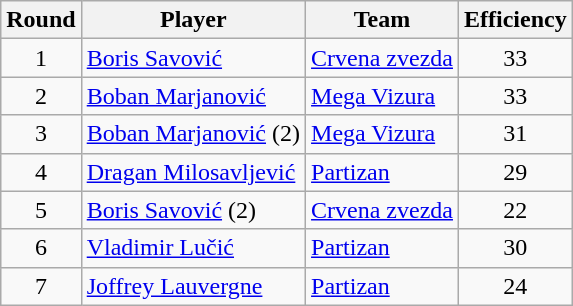<table class="wikitable sortable" style="text-align: center;">
<tr>
<th align="center">Round</th>
<th align="center">Player</th>
<th align="center">Team</th>
<th align="center">Efficiency</th>
</tr>
<tr>
<td>1</td>
<td align="left"> <a href='#'>Boris Savović</a></td>
<td align="left"><a href='#'>Crvena zvezda</a></td>
<td>33</td>
</tr>
<tr>
<td>2</td>
<td align="left"> <a href='#'>Boban Marjanović</a></td>
<td align="left"><a href='#'>Mega Vizura</a></td>
<td>33</td>
</tr>
<tr>
<td>3</td>
<td align="left"> <a href='#'>Boban Marjanović</a> (2)</td>
<td align="left"><a href='#'>Mega Vizura</a></td>
<td>31</td>
</tr>
<tr>
<td>4</td>
<td align="left"> <a href='#'>Dragan Milosavljević</a></td>
<td align="left"><a href='#'>Partizan</a></td>
<td>29</td>
</tr>
<tr>
<td>5</td>
<td align="left"> <a href='#'>Boris Savović</a> (2)</td>
<td align="left"><a href='#'>Crvena zvezda</a></td>
<td>22</td>
</tr>
<tr>
<td>6</td>
<td align="left"> <a href='#'>Vladimir Lučić</a></td>
<td align="left"><a href='#'>Partizan</a></td>
<td>30</td>
</tr>
<tr>
<td>7</td>
<td align="left"> <a href='#'>Joffrey Lauvergne</a></td>
<td align="left"><a href='#'>Partizan</a></td>
<td>24</td>
</tr>
</table>
